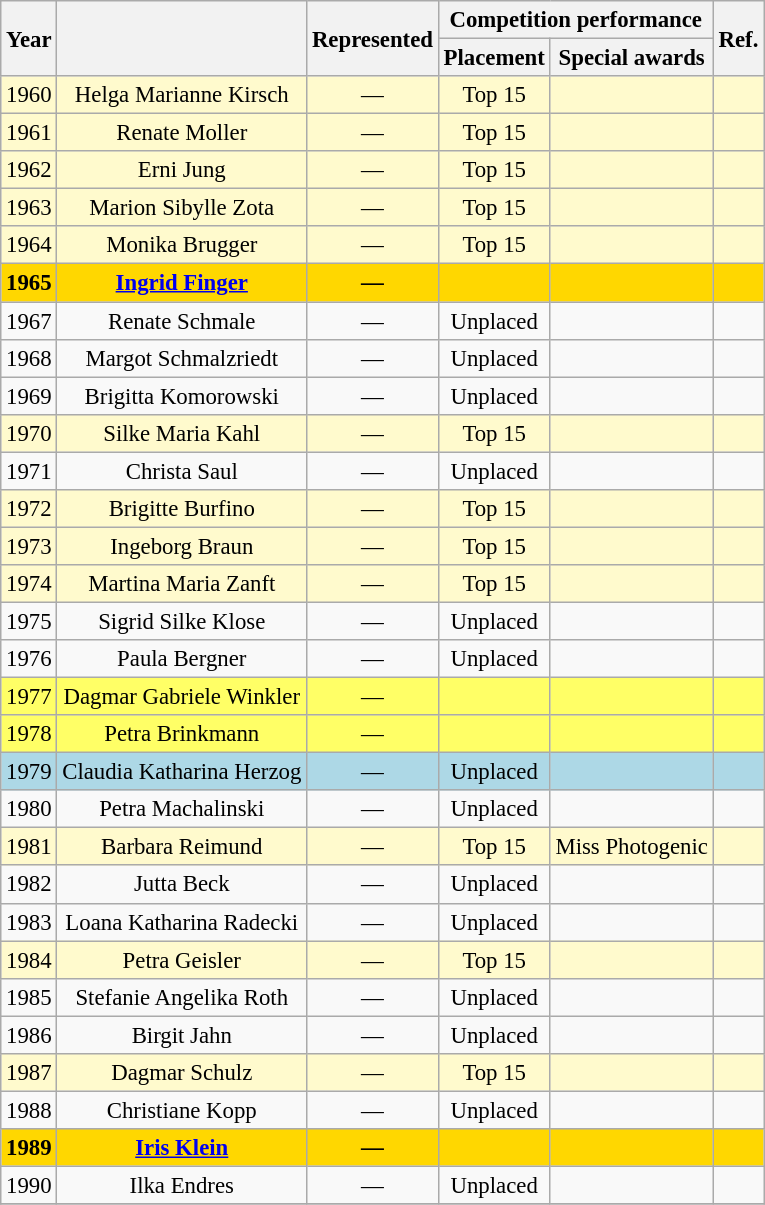<table class="wikitable" style="font-size: 95%; text-align:center">
<tr>
<th rowspan="2">Year</th>
<th rowspan="2"></th>
<th rowspan="2">Represented</th>
<th colspan="2">Competition performance</th>
<th rowspan="2">Ref.</th>
</tr>
<tr>
<th>Placement</th>
<th>Special awards</th>
</tr>
<tr style="background-color:#FFFACD">
<td>1960</td>
<td>Helga Marianne Kirsch</td>
<td>—</td>
<td>Top 15</td>
<td></td>
<td></td>
</tr>
<tr style="background-color:#FFFACD">
<td>1961</td>
<td>Renate Moller</td>
<td>—</td>
<td>Top 15</td>
<td></td>
<td></td>
</tr>
<tr style="background-color:#FFFACD">
<td>1962</td>
<td>Erni Jung</td>
<td>—</td>
<td>Top 15</td>
<td></td>
<td></td>
</tr>
<tr style="background-color:#FFFACD">
<td>1963</td>
<td>Marion Sibylle Zota</td>
<td>—</td>
<td>Top 15</td>
<td></td>
<td></td>
</tr>
<tr style="background-color:#FFFACD">
<td>1964</td>
<td>Monika Brugger</td>
<td>—</td>
<td>Top 15</td>
<td></td>
<td></td>
</tr>
<tr style="background-color:gold; font-weight:bold">
<td>1965</td>
<td><a href='#'>Ingrid Finger</a></td>
<td>—</td>
<td></td>
<td></td>
<td></td>
</tr>
<tr>
<td>1967</td>
<td>Renate Schmale</td>
<td>—</td>
<td>Unplaced</td>
<td></td>
<td></td>
</tr>
<tr>
<td>1968</td>
<td>Margot Schmalzriedt</td>
<td>—</td>
<td>Unplaced</td>
<td></td>
<td></td>
</tr>
<tr>
<td>1969</td>
<td>Brigitta Komorowski</td>
<td>—</td>
<td>Unplaced</td>
<td></td>
<td></td>
</tr>
<tr style="background-color:#FFFACD">
<td>1970</td>
<td>Silke Maria Kahl</td>
<td>—</td>
<td>Top 15</td>
<td></td>
<td></td>
</tr>
<tr>
<td>1971</td>
<td>Christa Saul</td>
<td>—</td>
<td>Unplaced</td>
<td></td>
<td></td>
</tr>
<tr style="background-color:#FFFACD">
<td>1972</td>
<td>Brigitte Burfino</td>
<td>—</td>
<td>Top 15</td>
<td></td>
<td></td>
</tr>
<tr style="background-color:#FFFACD">
<td>1973</td>
<td>Ingeborg Braun</td>
<td>—</td>
<td>Top 15</td>
<td></td>
<td></td>
</tr>
<tr style="background-color:#FFFACD">
<td>1974</td>
<td>Martina Maria Zanft</td>
<td>—</td>
<td>Top 15</td>
<td></td>
<td></td>
</tr>
<tr>
<td>1975</td>
<td>Sigrid Silke Klose</td>
<td>—</td>
<td>Unplaced</td>
<td></td>
<td></td>
</tr>
<tr>
<td>1976</td>
<td>Paula Bergner</td>
<td>—</td>
<td>Unplaced</td>
<td></td>
<td></td>
</tr>
<tr style="background-color:#FFFF66">
<td>1977</td>
<td>Dagmar Gabriele Winkler</td>
<td>—</td>
<td></td>
<td></td>
<td></td>
</tr>
<tr style="background-color:#FFFF66">
<td>1978</td>
<td>Petra Brinkmann</td>
<td>—</td>
<td></td>
<td></td>
<td></td>
</tr>
<tr style="background-color:#ADD8E6">
<td>1979</td>
<td>Claudia Katharina Herzog</td>
<td>—</td>
<td>Unplaced</td>
<td></td>
<td></td>
</tr>
<tr>
<td>1980</td>
<td>Petra Machalinski</td>
<td>—</td>
<td>Unplaced</td>
<td></td>
<td></td>
</tr>
<tr style="background-color:#FFFACD">
<td>1981</td>
<td>Barbara Reimund</td>
<td>—</td>
<td>Top 15</td>
<td>Miss Photogenic</td>
<td></td>
</tr>
<tr>
<td>1982</td>
<td>Jutta Beck</td>
<td>—</td>
<td>Unplaced</td>
<td></td>
<td></td>
</tr>
<tr>
<td>1983</td>
<td>Loana Katharina Radecki</td>
<td>—</td>
<td>Unplaced</td>
<td></td>
<td></td>
</tr>
<tr style="background-color:#FFFACD">
<td>1984</td>
<td>Petra Geisler</td>
<td>—</td>
<td>Top 15</td>
<td></td>
<td></td>
</tr>
<tr>
<td>1985</td>
<td>Stefanie Angelika Roth</td>
<td>—</td>
<td>Unplaced</td>
<td></td>
<td></td>
</tr>
<tr>
<td>1986</td>
<td>Birgit Jahn</td>
<td>—</td>
<td>Unplaced</td>
<td></td>
<td></td>
</tr>
<tr style="background-color:#FFFACD">
<td>1987</td>
<td>Dagmar Schulz</td>
<td>—</td>
<td>Top 15</td>
<td></td>
<td></td>
</tr>
<tr>
<td>1988</td>
<td>Christiane Kopp</td>
<td>—</td>
<td>Unplaced</td>
<td></td>
<td></td>
</tr>
<tr style="background-color:gold; font-weight:bold">
<td>1989</td>
<td><a href='#'>Iris Klein</a></td>
<td>—</td>
<td></td>
<td></td>
<td></td>
</tr>
<tr>
<td>1990</td>
<td>Ilka Endres</td>
<td>—</td>
<td>Unplaced</td>
<td></td>
<td></td>
</tr>
<tr>
</tr>
</table>
